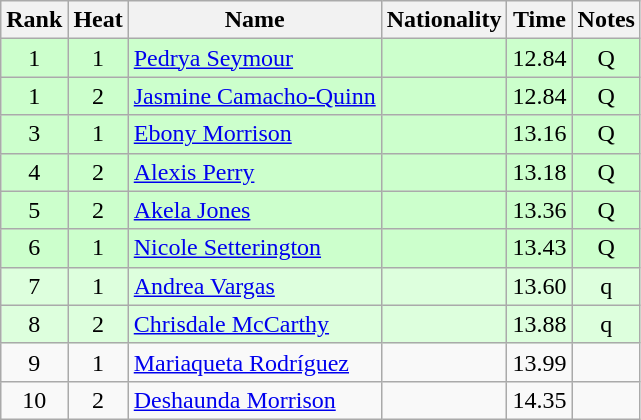<table class="wikitable sortable" style="text-align:center">
<tr>
<th>Rank</th>
<th>Heat</th>
<th>Name</th>
<th>Nationality</th>
<th>Time</th>
<th>Notes</th>
</tr>
<tr bgcolor=ccffcc>
<td>1</td>
<td>1</td>
<td align=left><a href='#'>Pedrya Seymour</a></td>
<td align=left></td>
<td>12.84</td>
<td>Q</td>
</tr>
<tr bgcolor=ccffcc>
<td>1</td>
<td>2</td>
<td align=left><a href='#'>Jasmine Camacho-Quinn</a></td>
<td align=left></td>
<td>12.84</td>
<td>Q</td>
</tr>
<tr bgcolor=ccffcc>
<td>3</td>
<td>1</td>
<td align=left><a href='#'>Ebony Morrison</a></td>
<td align=left></td>
<td>13.16</td>
<td>Q</td>
</tr>
<tr bgcolor=ccffcc>
<td>4</td>
<td>2</td>
<td align=left><a href='#'>Alexis Perry</a></td>
<td align=left></td>
<td>13.18</td>
<td>Q</td>
</tr>
<tr bgcolor=ccffcc>
<td>5</td>
<td>2</td>
<td align=left><a href='#'>Akela Jones</a></td>
<td align=left></td>
<td>13.36</td>
<td>Q</td>
</tr>
<tr bgcolor=ccffcc>
<td>6</td>
<td>1</td>
<td align=left><a href='#'>Nicole Setterington</a></td>
<td align=left></td>
<td>13.43</td>
<td>Q</td>
</tr>
<tr bgcolor=ddffdd>
<td>7</td>
<td>1</td>
<td align=left><a href='#'>Andrea Vargas</a></td>
<td align=left></td>
<td>13.60</td>
<td>q</td>
</tr>
<tr bgcolor=ddffdd>
<td>8</td>
<td>2</td>
<td align=left><a href='#'>Chrisdale McCarthy</a></td>
<td align=left></td>
<td>13.88</td>
<td>q</td>
</tr>
<tr>
<td>9</td>
<td>1</td>
<td align=left><a href='#'>Mariaqueta Rodríguez</a></td>
<td align=left></td>
<td>13.99</td>
<td></td>
</tr>
<tr>
<td>10</td>
<td>2</td>
<td align=left><a href='#'>Deshaunda Morrison</a></td>
<td align=left></td>
<td>14.35</td>
<td></td>
</tr>
</table>
